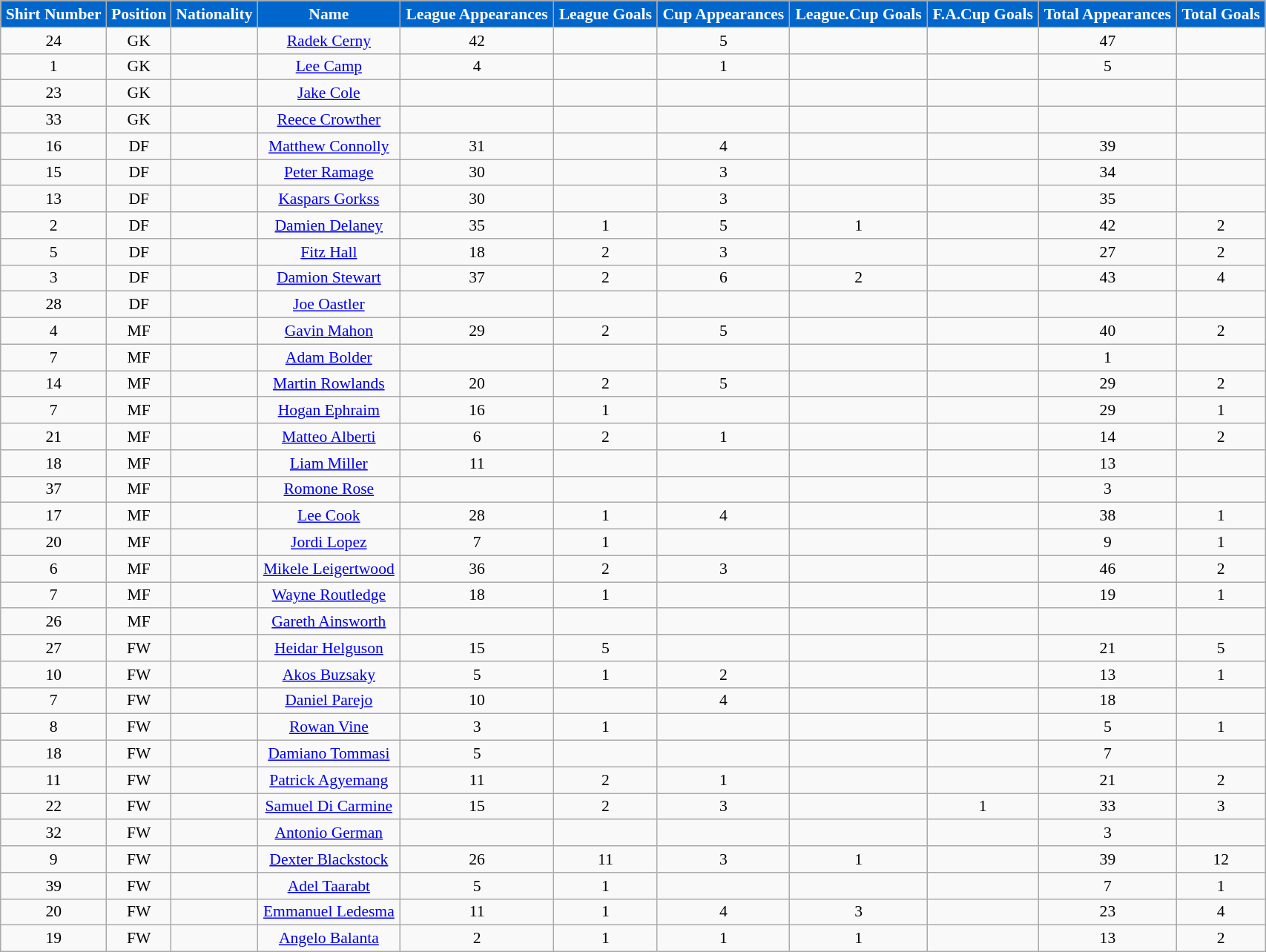<table class="wikitable" style="text-align:center; font-size:90%; width:90%;">
<tr>
<th style="background:#0066CC; color:#FFFFFF; text-align:center;">Shirt Number</th>
<th style="background:#0066CC; color:#FFFFFF; text-align:center;">Position</th>
<th style="background:#0066CC; color:#FFFFFF; text-align:center;">Nationality</th>
<th style="background:#0066CC; color:#FFFFFF; text-align:center;"><strong>Name</strong></th>
<th style="background:#0066CC; color:#FFFFFF; text-align:center;">League Appearances</th>
<th style="background:#0066CC; color:#FFFFFF; text-align:center;">League Goals</th>
<th style="background:#0066CC; color:#FFFFFF; text-align:center;">Cup Appearances</th>
<th style="background:#0066CC; color:#FFFFFF; text-align:center;">League.Cup Goals</th>
<th style="background:#0066CC; color:#FFFFFF; text-align:center;">F.A.Cup Goals</th>
<th style="background:#0066CC; color:#FFFFFF; text-align:center;">Total Appearances</th>
<th style="background:#0066CC; color:#FFFFFF; text-align:center;">Total Goals</th>
</tr>
<tr>
<td>24</td>
<td>GK</td>
<td></td>
<td><a href='#'>Radek Cerny</a></td>
<td>42</td>
<td></td>
<td>5</td>
<td></td>
<td></td>
<td>47</td>
<td></td>
</tr>
<tr>
<td>1</td>
<td>GK</td>
<td></td>
<td><a href='#'>Lee Camp</a></td>
<td>4</td>
<td></td>
<td>1</td>
<td></td>
<td></td>
<td>5</td>
<td></td>
</tr>
<tr>
<td>23</td>
<td>GK</td>
<td></td>
<td><a href='#'>Jake Cole</a></td>
<td></td>
<td></td>
<td></td>
<td></td>
<td></td>
<td></td>
<td></td>
</tr>
<tr>
<td>33</td>
<td>GK</td>
<td></td>
<td><a href='#'>Reece Crowther</a></td>
<td></td>
<td></td>
<td></td>
<td></td>
<td></td>
<td></td>
<td></td>
</tr>
<tr>
<td>16</td>
<td>DF</td>
<td></td>
<td><a href='#'>Matthew Connolly</a></td>
<td>31</td>
<td></td>
<td>4</td>
<td></td>
<td></td>
<td>39</td>
<td></td>
</tr>
<tr>
<td>15</td>
<td>DF</td>
<td></td>
<td><a href='#'>Peter Ramage</a></td>
<td>30</td>
<td></td>
<td>3</td>
<td></td>
<td></td>
<td>34</td>
<td></td>
</tr>
<tr>
<td>13</td>
<td>DF</td>
<td></td>
<td><a href='#'>Kaspars Gorkss</a></td>
<td>30</td>
<td></td>
<td>3</td>
<td></td>
<td></td>
<td>35</td>
<td></td>
</tr>
<tr>
<td>2</td>
<td>DF</td>
<td></td>
<td><a href='#'>Damien Delaney</a></td>
<td>35</td>
<td>1</td>
<td>5</td>
<td>1</td>
<td></td>
<td>42</td>
<td>2</td>
</tr>
<tr>
<td>5</td>
<td>DF</td>
<td></td>
<td><a href='#'>Fitz Hall</a></td>
<td>18</td>
<td>2</td>
<td>3</td>
<td></td>
<td></td>
<td>27</td>
<td>2</td>
</tr>
<tr>
<td>3</td>
<td>DF</td>
<td></td>
<td><a href='#'>Damion Stewart</a></td>
<td>37</td>
<td>2</td>
<td>6</td>
<td>2</td>
<td></td>
<td>43</td>
<td>4</td>
</tr>
<tr>
<td>28</td>
<td>DF</td>
<td></td>
<td><a href='#'>Joe Oastler</a></td>
<td></td>
<td></td>
<td></td>
<td></td>
<td></td>
<td></td>
<td></td>
</tr>
<tr>
<td>4</td>
<td>MF</td>
<td></td>
<td><a href='#'>Gavin Mahon</a></td>
<td>29</td>
<td>2</td>
<td>5</td>
<td></td>
<td></td>
<td>40</td>
<td>2</td>
</tr>
<tr>
<td>7</td>
<td>MF</td>
<td></td>
<td><a href='#'>Adam Bolder</a></td>
<td></td>
<td></td>
<td></td>
<td></td>
<td></td>
<td>1</td>
<td></td>
</tr>
<tr>
<td>14</td>
<td>MF</td>
<td></td>
<td><a href='#'>Martin Rowlands</a></td>
<td>20</td>
<td>2</td>
<td>5</td>
<td></td>
<td></td>
<td>29</td>
<td>2</td>
</tr>
<tr>
<td>7</td>
<td>MF</td>
<td></td>
<td><a href='#'>Hogan Ephraim</a></td>
<td>16</td>
<td>1</td>
<td></td>
<td></td>
<td></td>
<td>29</td>
<td>1</td>
</tr>
<tr>
<td>21</td>
<td>MF</td>
<td></td>
<td><a href='#'>Matteo Alberti</a></td>
<td>6</td>
<td>2</td>
<td>1</td>
<td></td>
<td></td>
<td>14</td>
<td>2</td>
</tr>
<tr>
<td>18</td>
<td>MF</td>
<td></td>
<td><a href='#'>Liam Miller</a></td>
<td>11</td>
<td></td>
<td></td>
<td></td>
<td></td>
<td>13</td>
<td></td>
</tr>
<tr>
<td>37</td>
<td>MF</td>
<td></td>
<td><a href='#'>Romone Rose</a></td>
<td></td>
<td></td>
<td></td>
<td></td>
<td></td>
<td>3</td>
<td></td>
</tr>
<tr>
<td>17</td>
<td>MF</td>
<td></td>
<td><a href='#'>Lee Cook</a></td>
<td>28</td>
<td>1</td>
<td>4</td>
<td></td>
<td></td>
<td>38</td>
<td>1</td>
</tr>
<tr>
<td>20</td>
<td>MF</td>
<td></td>
<td><a href='#'>Jordi Lopez</a></td>
<td>7</td>
<td>1</td>
<td></td>
<td></td>
<td></td>
<td>9</td>
<td>1</td>
</tr>
<tr>
<td>6</td>
<td>MF</td>
<td></td>
<td><a href='#'>Mikele Leigertwood</a></td>
<td>36</td>
<td>2</td>
<td>3</td>
<td></td>
<td></td>
<td>46</td>
<td>2</td>
</tr>
<tr>
<td>7</td>
<td>MF</td>
<td></td>
<td><a href='#'>Wayne Routledge</a></td>
<td>18</td>
<td>1</td>
<td></td>
<td></td>
<td></td>
<td>19</td>
<td>1</td>
</tr>
<tr>
<td>26</td>
<td>MF</td>
<td></td>
<td><a href='#'>Gareth Ainsworth</a></td>
<td></td>
<td></td>
<td></td>
<td></td>
<td></td>
<td></td>
<td></td>
</tr>
<tr>
<td>27</td>
<td>FW</td>
<td></td>
<td><a href='#'>Heidar Helguson</a></td>
<td>15</td>
<td>5</td>
<td></td>
<td></td>
<td></td>
<td>21</td>
<td>5</td>
</tr>
<tr>
<td>10</td>
<td>FW</td>
<td></td>
<td><a href='#'>Akos Buzsaky</a></td>
<td>5</td>
<td>1</td>
<td>2</td>
<td></td>
<td></td>
<td>13</td>
<td>1</td>
</tr>
<tr>
<td>7</td>
<td>FW</td>
<td></td>
<td><a href='#'>Daniel Parejo</a></td>
<td>10</td>
<td></td>
<td>4</td>
<td></td>
<td></td>
<td>18</td>
<td></td>
</tr>
<tr>
<td>8</td>
<td>FW</td>
<td></td>
<td><a href='#'>Rowan Vine</a></td>
<td>3</td>
<td>1</td>
<td></td>
<td></td>
<td></td>
<td>5</td>
<td>1</td>
</tr>
<tr>
<td>18</td>
<td>FW</td>
<td></td>
<td><a href='#'>Damiano Tommasi</a></td>
<td>5</td>
<td></td>
<td></td>
<td></td>
<td></td>
<td>7</td>
<td></td>
</tr>
<tr>
<td>11</td>
<td>FW</td>
<td></td>
<td><a href='#'>Patrick Agyemang</a></td>
<td>11</td>
<td>2</td>
<td>1</td>
<td></td>
<td></td>
<td>21</td>
<td>2</td>
</tr>
<tr>
<td>22</td>
<td>FW</td>
<td></td>
<td><a href='#'>Samuel Di Carmine</a></td>
<td>15</td>
<td>2</td>
<td>3</td>
<td></td>
<td>1</td>
<td>33</td>
<td>3</td>
</tr>
<tr>
<td>32</td>
<td>FW</td>
<td></td>
<td><a href='#'>Antonio German</a></td>
<td></td>
<td></td>
<td></td>
<td></td>
<td></td>
<td>3</td>
<td></td>
</tr>
<tr>
<td>9</td>
<td>FW</td>
<td></td>
<td><a href='#'>Dexter Blackstock</a></td>
<td>26</td>
<td>11</td>
<td>3</td>
<td>1</td>
<td></td>
<td>39</td>
<td>12</td>
</tr>
<tr>
<td>39</td>
<td>FW</td>
<td></td>
<td><a href='#'>Adel Taarabt</a></td>
<td>5</td>
<td>1</td>
<td></td>
<td></td>
<td></td>
<td>7</td>
<td>1</td>
</tr>
<tr>
<td>20</td>
<td>FW</td>
<td></td>
<td><a href='#'>Emmanuel Ledesma</a></td>
<td>11</td>
<td>1</td>
<td>4</td>
<td>3</td>
<td></td>
<td>23</td>
<td>4</td>
</tr>
<tr>
<td>19</td>
<td>FW</td>
<td></td>
<td><a href='#'>Angelo Balanta</a></td>
<td>2</td>
<td>1</td>
<td>1</td>
<td>1</td>
<td></td>
<td>13</td>
<td>2</td>
</tr>
</table>
